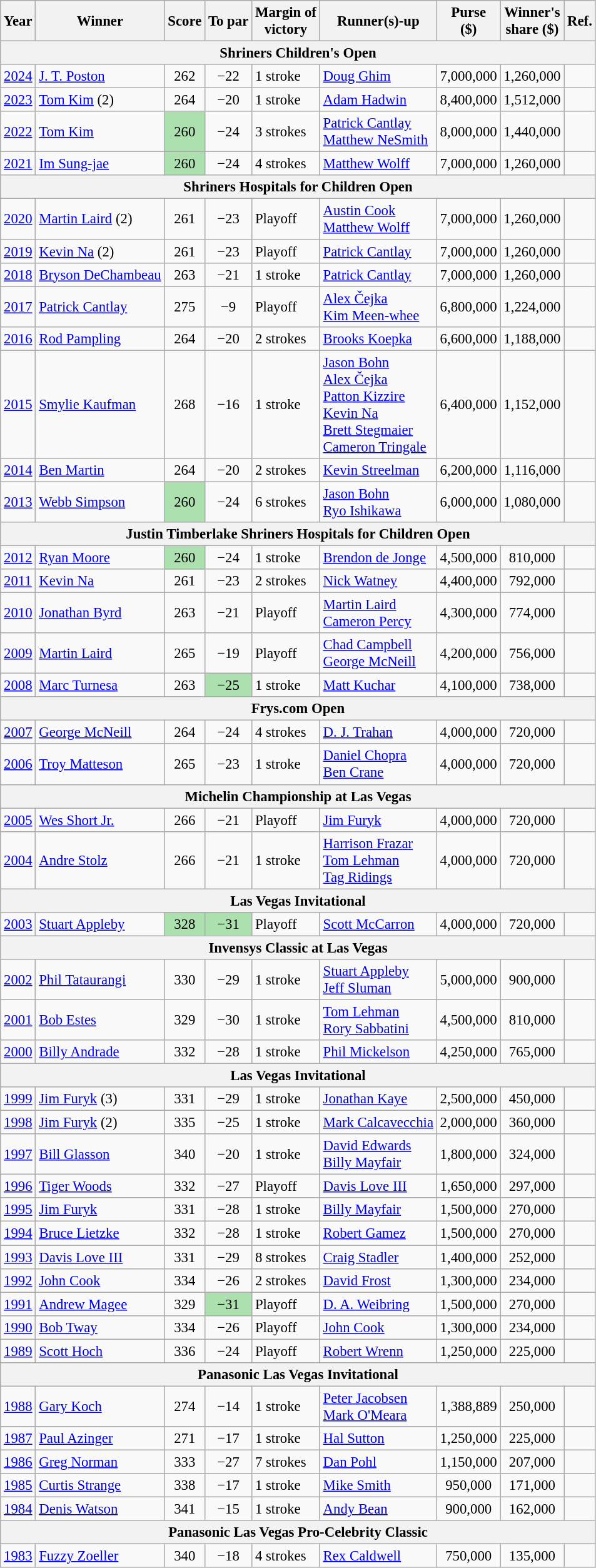<table class="wikitable" style="font-size:95%;">
<tr>
<th>Year</th>
<th>Winner</th>
<th>Score</th>
<th>To par</th>
<th>Margin of<br>victory</th>
<th>Runner(s)-up</th>
<th>Purse<br>($)</th>
<th>Winner's<br>share ($)</th>
<th>Ref.</th>
</tr>
<tr>
<th colspan=10>Shriners Children's Open</th>
</tr>
<tr>
<td><a href='#'>2024</a></td>
<td> <a href='#'>J. T. Poston</a></td>
<td align=center>262</td>
<td align=center>−22</td>
<td>1 stroke</td>
<td> <a href='#'>Doug Ghim</a></td>
<td align=center>7,000,000</td>
<td align=center>1,260,000</td>
<td></td>
</tr>
<tr>
<td><a href='#'>2023</a></td>
<td> <a href='#'>Tom Kim</a> (2)</td>
<td align=center>264</td>
<td align=center>−20</td>
<td>1 stroke</td>
<td> <a href='#'>Adam Hadwin</a></td>
<td align=center>8,400,000</td>
<td align=center>1,512,000</td>
<td></td>
</tr>
<tr>
<td><a href='#'>2022</a></td>
<td> <a href='#'>Tom Kim</a></td>
<td style="text-align:center;background:#ACE1AF">260</td>
<td align=center>−24</td>
<td>3 strokes</td>
<td> <a href='#'>Patrick Cantlay</a><br> <a href='#'>Matthew NeSmith</a></td>
<td align=center>8,000,000</td>
<td align=center>1,440,000</td>
<td></td>
</tr>
<tr>
<td><a href='#'>2021</a></td>
<td> <a href='#'>Im Sung-jae</a></td>
<td style="text-align:center;background:#ACE1AF">260</td>
<td align=center>−24</td>
<td>4 strokes</td>
<td> <a href='#'>Matthew Wolff</a></td>
<td align=center>7,000,000</td>
<td align=center>1,260,000</td>
<td></td>
</tr>
<tr>
<th colspan=10>Shriners Hospitals for Children Open</th>
</tr>
<tr>
<td><a href='#'>2020</a></td>
<td> <a href='#'>Martin Laird</a> (2)</td>
<td align=center>261</td>
<td align=center>−23</td>
<td>Playoff</td>
<td> <a href='#'>Austin Cook</a><br> <a href='#'>Matthew Wolff</a></td>
<td align=center>7,000,000</td>
<td align=center>1,260,000</td>
<td></td>
</tr>
<tr>
<td><a href='#'>2019</a></td>
<td> <a href='#'>Kevin Na</a> (2)</td>
<td align=center>261</td>
<td align=center>−23</td>
<td>Playoff</td>
<td> <a href='#'>Patrick Cantlay</a></td>
<td align=center>7,000,000</td>
<td align=center>1,260,000</td>
<td></td>
</tr>
<tr>
<td><a href='#'>2018</a></td>
<td> <a href='#'>Bryson DeChambeau</a></td>
<td align=center>263</td>
<td align=center>−21</td>
<td>1 stroke</td>
<td> <a href='#'>Patrick Cantlay</a></td>
<td align=center>7,000,000</td>
<td align=center>1,260,000</td>
<td></td>
</tr>
<tr>
<td><a href='#'>2017</a></td>
<td> <a href='#'>Patrick Cantlay</a></td>
<td align=center>275</td>
<td align=center>−9</td>
<td>Playoff</td>
<td> <a href='#'>Alex Čejka</a><br> <a href='#'>Kim Meen-whee</a></td>
<td align=center>6,800,000</td>
<td align=center>1,224,000</td>
<td></td>
</tr>
<tr>
<td><a href='#'>2016</a></td>
<td> <a href='#'>Rod Pampling</a></td>
<td align=center>264</td>
<td align=center>−20</td>
<td>2 strokes</td>
<td> <a href='#'>Brooks Koepka</a></td>
<td align=center>6,600,000</td>
<td align=center>1,188,000</td>
<td></td>
</tr>
<tr>
<td><a href='#'>2015</a></td>
<td> <a href='#'>Smylie Kaufman</a></td>
<td align=center>268</td>
<td align=center>−16</td>
<td>1 stroke</td>
<td> <a href='#'>Jason Bohn</a><br> <a href='#'>Alex Čejka</a><br> <a href='#'>Patton Kizzire</a><br> <a href='#'>Kevin Na</a><br> <a href='#'>Brett Stegmaier</a><br> <a href='#'>Cameron Tringale</a></td>
<td align=center>6,400,000</td>
<td align=center>1,152,000</td>
<td></td>
</tr>
<tr>
<td><a href='#'>2014</a></td>
<td> <a href='#'>Ben Martin</a></td>
<td align=center>264</td>
<td align=center>−20</td>
<td>2 strokes</td>
<td> <a href='#'>Kevin Streelman</a></td>
<td align=center>6,200,000</td>
<td align=center>1,116,000</td>
<td></td>
</tr>
<tr>
<td><a href='#'>2013</a></td>
<td> <a href='#'>Webb Simpson</a></td>
<td style="text-align:center;background:#ACE1AF">260</td>
<td align=center>−24</td>
<td>6 strokes</td>
<td> <a href='#'>Jason Bohn</a><br> <a href='#'>Ryo Ishikawa</a></td>
<td align=center>6,000,000</td>
<td align=center>1,080,000</td>
<td></td>
</tr>
<tr>
<th colspan=10>Justin Timberlake Shriners Hospitals for Children Open</th>
</tr>
<tr>
<td><a href='#'>2012</a></td>
<td> <a href='#'>Ryan Moore</a></td>
<td style="text-align:center;background:#ACE1AF">260</td>
<td align=center>−24</td>
<td>1 stroke</td>
<td> <a href='#'>Brendon de Jonge</a></td>
<td align=center>4,500,000</td>
<td align=center>810,000</td>
<td></td>
</tr>
<tr>
<td><a href='#'>2011</a></td>
<td> <a href='#'>Kevin Na</a></td>
<td align=center>261</td>
<td align=center>−23</td>
<td>2 strokes</td>
<td> <a href='#'>Nick Watney</a></td>
<td align=center>4,400,000</td>
<td align=center>792,000</td>
<td></td>
</tr>
<tr>
<td><a href='#'>2010</a></td>
<td> <a href='#'>Jonathan Byrd</a></td>
<td align=center>263</td>
<td align=center>−21</td>
<td>Playoff</td>
<td> <a href='#'>Martin Laird</a><br> <a href='#'>Cameron Percy</a></td>
<td align=center>4,300,000</td>
<td align=center>774,000</td>
<td></td>
</tr>
<tr>
<td><a href='#'>2009</a></td>
<td> <a href='#'>Martin Laird</a></td>
<td align=center>265</td>
<td align=center>−19</td>
<td>Playoff</td>
<td> <a href='#'>Chad Campbell</a><br> <a href='#'>George McNeill</a></td>
<td align=center>4,200,000</td>
<td align=center>756,000</td>
<td></td>
</tr>
<tr>
<td><a href='#'>2008</a></td>
<td> <a href='#'>Marc Turnesa</a></td>
<td align=center>263</td>
<td style="text-align:center;background:#ACE1AF">−25</td>
<td>1 stroke</td>
<td> <a href='#'>Matt Kuchar</a></td>
<td align=center>4,100,000</td>
<td align=center>738,000</td>
<td></td>
</tr>
<tr>
<th colspan=10>Frys.com Open</th>
</tr>
<tr>
<td><a href='#'>2007</a></td>
<td> <a href='#'>George McNeill</a></td>
<td align=center>264</td>
<td align=center>−24</td>
<td>4 strokes</td>
<td> <a href='#'>D. J. Trahan</a></td>
<td align=center>4,000,000</td>
<td align=center>720,000</td>
<td></td>
</tr>
<tr>
<td><a href='#'>2006</a></td>
<td> <a href='#'>Troy Matteson</a></td>
<td align=center>265</td>
<td align=center>−23</td>
<td>1 stroke</td>
<td> <a href='#'>Daniel Chopra</a><br> <a href='#'>Ben Crane</a></td>
<td align=center>4,000,000</td>
<td align=center>720,000</td>
<td></td>
</tr>
<tr>
<th colspan=10>Michelin Championship at Las Vegas</th>
</tr>
<tr>
<td><a href='#'>2005</a></td>
<td> <a href='#'>Wes Short Jr.</a></td>
<td align=center>266</td>
<td align=center>−21</td>
<td>Playoff</td>
<td> <a href='#'>Jim Furyk</a></td>
<td align=center>4,000,000</td>
<td align=center>720,000</td>
<td></td>
</tr>
<tr>
<td><a href='#'>2004</a></td>
<td> <a href='#'>Andre Stolz</a></td>
<td align=center>266</td>
<td align=center>−21</td>
<td>1 stroke</td>
<td> <a href='#'>Harrison Frazar</a><br> <a href='#'>Tom Lehman</a><br> <a href='#'>Tag Ridings</a></td>
<td align=center>4,000,000</td>
<td align=center>720,000</td>
<td></td>
</tr>
<tr>
<th colspan=10>Las Vegas Invitational</th>
</tr>
<tr>
<td><a href='#'>2003</a></td>
<td> <a href='#'>Stuart Appleby</a></td>
<td style="text-align:center;background:#ACE1AF">328</td>
<td style="text-align:center;background:#ACE1AF">−31</td>
<td>Playoff</td>
<td> <a href='#'>Scott McCarron</a></td>
<td align=center>4,000,000</td>
<td align=center>720,000</td>
<td></td>
</tr>
<tr>
<th colspan=10>Invensys Classic at Las Vegas</th>
</tr>
<tr>
<td><a href='#'>2002</a></td>
<td> <a href='#'>Phil Tataurangi</a></td>
<td align=center>330</td>
<td align=center>−29</td>
<td>1 stroke</td>
<td> <a href='#'>Stuart Appleby</a><br> <a href='#'>Jeff Sluman</a></td>
<td align=center>5,000,000</td>
<td align=center>900,000</td>
<td></td>
</tr>
<tr>
<td><a href='#'>2001</a></td>
<td> <a href='#'>Bob Estes</a></td>
<td align=center>329</td>
<td align=center>−30</td>
<td>1 stroke</td>
<td> <a href='#'>Tom Lehman</a><br> <a href='#'>Rory Sabbatini</a></td>
<td align=center>4,500,000</td>
<td align=center>810,000</td>
<td></td>
</tr>
<tr>
<td><a href='#'>2000</a></td>
<td> <a href='#'>Billy Andrade</a></td>
<td align=center>332</td>
<td align=center>−28</td>
<td>1 stroke</td>
<td> <a href='#'>Phil Mickelson</a></td>
<td align=center>4,250,000</td>
<td align=center>765,000</td>
<td></td>
</tr>
<tr>
<th colspan=10>Las Vegas Invitational</th>
</tr>
<tr>
<td><a href='#'>1999</a></td>
<td> <a href='#'>Jim Furyk</a> (3)</td>
<td align=center>331</td>
<td align=center>−29</td>
<td>1 stroke</td>
<td> <a href='#'>Jonathan Kaye</a></td>
<td align=center>2,500,000</td>
<td align=center>450,000</td>
<td></td>
</tr>
<tr>
<td><a href='#'>1998</a></td>
<td> <a href='#'>Jim Furyk</a> (2)</td>
<td align=center>335</td>
<td align=center>−25</td>
<td>1 stroke</td>
<td> <a href='#'>Mark Calcavecchia</a></td>
<td align=center>2,000,000</td>
<td align=center>360,000</td>
<td></td>
</tr>
<tr>
<td><a href='#'>1997</a></td>
<td> <a href='#'>Bill Glasson</a></td>
<td align=center>340</td>
<td align=center>−20</td>
<td>1 stroke</td>
<td> <a href='#'>David Edwards</a><br> <a href='#'>Billy Mayfair</a></td>
<td align=center>1,800,000</td>
<td align=center>324,000</td>
<td></td>
</tr>
<tr>
<td><a href='#'>1996</a></td>
<td> <a href='#'>Tiger Woods</a></td>
<td align=center>332</td>
<td align=center>−27</td>
<td>Playoff</td>
<td> <a href='#'>Davis Love III</a></td>
<td align=center>1,650,000</td>
<td align=center>297,000</td>
<td></td>
</tr>
<tr>
<td><a href='#'>1995</a></td>
<td> <a href='#'>Jim Furyk</a></td>
<td align=center>331</td>
<td align=center>−28</td>
<td>1 stroke</td>
<td> <a href='#'>Billy Mayfair</a></td>
<td align=center>1,500,000</td>
<td align=center>270,000</td>
<td></td>
</tr>
<tr>
<td><a href='#'>1994</a></td>
<td> <a href='#'>Bruce Lietzke</a></td>
<td align=center>332</td>
<td align=center>−28</td>
<td>1 stroke</td>
<td> <a href='#'>Robert Gamez</a></td>
<td align=center>1,500,000</td>
<td align=center>270,000</td>
<td></td>
</tr>
<tr>
<td><a href='#'>1993</a></td>
<td> <a href='#'>Davis Love III</a></td>
<td align=center>331</td>
<td align=center>−29</td>
<td>8 strokes</td>
<td> <a href='#'>Craig Stadler</a></td>
<td align=center>1,400,000</td>
<td align=center>252,000</td>
<td></td>
</tr>
<tr>
<td><a href='#'>1992</a></td>
<td> <a href='#'>John Cook</a></td>
<td align=center>334</td>
<td align=center>−26</td>
<td>2 strokes</td>
<td> <a href='#'>David Frost</a></td>
<td align=center>1,300,000</td>
<td align=center>234,000</td>
<td></td>
</tr>
<tr>
<td><a href='#'>1991</a></td>
<td> <a href='#'>Andrew Magee</a></td>
<td align=center>329</td>
<td style="text-align:center;background:#ACE1AF">−31</td>
<td>Playoff</td>
<td> <a href='#'>D. A. Weibring</a></td>
<td align=center>1,500,000</td>
<td align=center>270,000</td>
<td></td>
</tr>
<tr>
<td><a href='#'>1990</a></td>
<td> <a href='#'>Bob Tway</a></td>
<td align=center>334</td>
<td align=center>−26</td>
<td>Playoff</td>
<td> <a href='#'>John Cook</a></td>
<td align=center>1,300,000</td>
<td align=center>234,000</td>
<td></td>
</tr>
<tr>
<td><a href='#'>1989</a></td>
<td> <a href='#'>Scott Hoch</a></td>
<td align=center>336</td>
<td align=center>−24</td>
<td>Playoff</td>
<td> <a href='#'>Robert Wrenn</a></td>
<td align=center>1,250,000</td>
<td align=center>225,000</td>
<td></td>
</tr>
<tr>
<th colspan=10>Panasonic Las Vegas Invitational</th>
</tr>
<tr>
<td><a href='#'>1988</a></td>
<td> <a href='#'>Gary Koch</a></td>
<td align=center>274</td>
<td align=center>−14</td>
<td>1 stroke</td>
<td> <a href='#'>Peter Jacobsen</a><br> <a href='#'>Mark O'Meara</a></td>
<td align=center>1,388,889</td>
<td align=center>250,000</td>
<td></td>
</tr>
<tr>
<td><a href='#'>1987</a></td>
<td> <a href='#'>Paul Azinger</a></td>
<td align=center>271</td>
<td align=center>−17</td>
<td>1 stroke</td>
<td> <a href='#'>Hal Sutton</a></td>
<td align=center>1,250,000</td>
<td align=center>225,000</td>
<td></td>
</tr>
<tr>
<td><a href='#'>1986</a></td>
<td> <a href='#'>Greg Norman</a></td>
<td align=center>333</td>
<td align=center>−27</td>
<td>7 strokes</td>
<td> <a href='#'>Dan Pohl</a></td>
<td align=center>1,150,000</td>
<td align=center>207,000</td>
<td></td>
</tr>
<tr>
<td><a href='#'>1985</a></td>
<td> <a href='#'>Curtis Strange</a></td>
<td align=center>338</td>
<td align=center>−17</td>
<td>1 stroke</td>
<td> <a href='#'>Mike Smith</a></td>
<td align=center>950,000</td>
<td align=center>171,000</td>
<td></td>
</tr>
<tr>
<td><a href='#'>1984</a></td>
<td> <a href='#'>Denis Watson</a></td>
<td align=center>341</td>
<td align=center>−15</td>
<td>1 stroke</td>
<td> <a href='#'>Andy Bean</a></td>
<td align=center>900,000</td>
<td align=center>162,000</td>
<td></td>
</tr>
<tr>
<th colspan=10>Panasonic Las Vegas Pro-Celebrity Classic</th>
</tr>
<tr>
<td><a href='#'>1983</a></td>
<td> <a href='#'>Fuzzy Zoeller</a></td>
<td align=center>340</td>
<td align=center>−18</td>
<td>4 strokes</td>
<td> <a href='#'>Rex Caldwell</a></td>
<td align=center>750,000</td>
<td align=center>135,000</td>
<td></td>
</tr>
</table>
